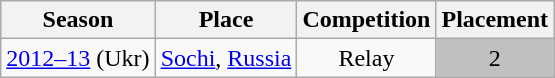<table class="wikitable" style="text-align: center;">
<tr>
<th>Season</th>
<th>Place</th>
<th>Competition</th>
<th>Placement</th>
</tr>
<tr>
<td><a href='#'>2012–13</a> (Ukr)</td>
<td align="left"> <a href='#'>Sochi</a>, <a href='#'>Russia</a></td>
<td>Relay</td>
<td bgcolor=silver>2</td>
</tr>
</table>
